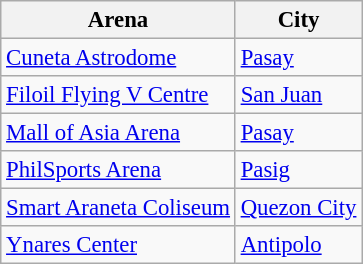<table class="wikitable sortable" style="font-size:95%">
<tr>
<th>Arena</th>
<th>City</th>
</tr>
<tr>
<td><a href='#'>Cuneta Astrodome</a></td>
<td><a href='#'>Pasay</a></td>
</tr>
<tr>
<td><a href='#'>Filoil Flying V Centre</a></td>
<td><a href='#'>San Juan</a></td>
</tr>
<tr>
<td><a href='#'>Mall of Asia Arena</a></td>
<td><a href='#'>Pasay</a></td>
</tr>
<tr>
<td><a href='#'>PhilSports Arena</a></td>
<td><a href='#'>Pasig</a></td>
</tr>
<tr>
<td><a href='#'>Smart Araneta Coliseum</a></td>
<td><a href='#'>Quezon City</a></td>
</tr>
<tr>
<td><a href='#'>Ynares Center</a></td>
<td><a href='#'>Antipolo</a></td>
</tr>
</table>
